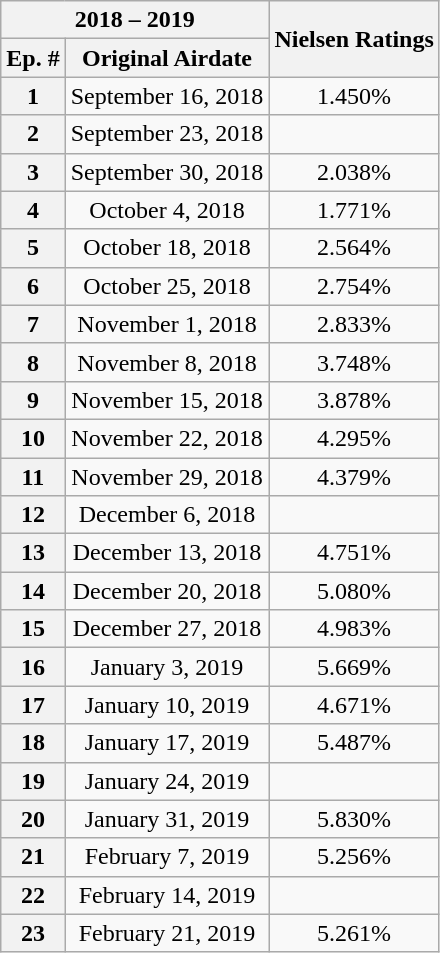<table class=wikitable style=text-align:center>
<tr>
<th colspan=2>2018 – 2019</th>
<th rowspan=2>Nielsen Ratings</th>
</tr>
<tr>
<th>Ep. #</th>
<th>Original Airdate</th>
</tr>
<tr>
<th>1</th>
<td>September 16, 2018</td>
<td>1.450%</td>
</tr>
<tr>
<th>2</th>
<td>September 23, 2018</td>
<td></td>
</tr>
<tr>
<th>3</th>
<td>September 30, 2018</td>
<td>2.038%</td>
</tr>
<tr>
<th>4</th>
<td>October 4, 2018</td>
<td>1.771%</td>
</tr>
<tr>
<th>5</th>
<td>October 18, 2018</td>
<td>2.564%</td>
</tr>
<tr>
<th>6</th>
<td>October 25, 2018</td>
<td>2.754%</td>
</tr>
<tr>
<th>7</th>
<td>November 1, 2018</td>
<td>2.833%</td>
</tr>
<tr>
<th>8</th>
<td>November 8, 2018</td>
<td>3.748%</td>
</tr>
<tr>
<th>9</th>
<td>November 15, 2018</td>
<td>3.878%</td>
</tr>
<tr>
<th>10</th>
<td>November 22, 2018</td>
<td>4.295%</td>
</tr>
<tr>
<th>11</th>
<td>November 29, 2018</td>
<td>4.379%</td>
</tr>
<tr>
<th>12</th>
<td>December 6, 2018</td>
<td></td>
</tr>
<tr>
<th>13</th>
<td>December 13, 2018</td>
<td>4.751%</td>
</tr>
<tr>
<th>14</th>
<td>December 20, 2018</td>
<td>5.080%</td>
</tr>
<tr>
<th>15</th>
<td>December 27, 2018</td>
<td>4.983%</td>
</tr>
<tr>
<th>16</th>
<td>January 3, 2019</td>
<td>5.669%</td>
</tr>
<tr>
<th>17</th>
<td>January 10, 2019</td>
<td>4.671%</td>
</tr>
<tr>
<th>18</th>
<td>January 17, 2019</td>
<td>5.487%</td>
</tr>
<tr>
<th>19</th>
<td>January 24, 2019</td>
<td></td>
</tr>
<tr>
<th>20</th>
<td>January 31, 2019</td>
<td>5.830%</td>
</tr>
<tr>
<th>21</th>
<td>February 7, 2019</td>
<td>5.256%</td>
</tr>
<tr>
<th>22</th>
<td>February 14, 2019</td>
<td></td>
</tr>
<tr>
<th>23</th>
<td>February 21, 2019</td>
<td>5.261%</td>
</tr>
</table>
